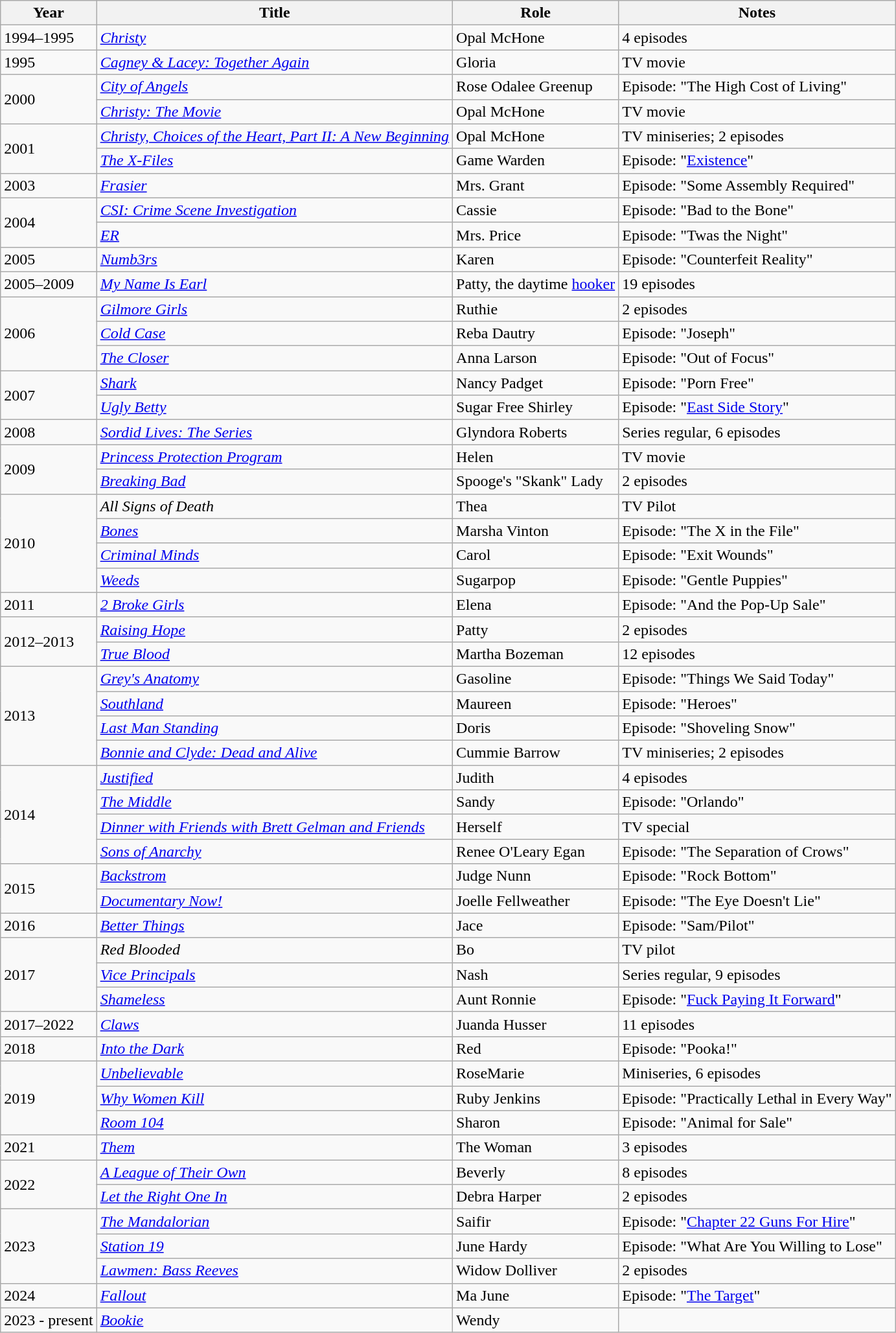<table class="wikitable sortable plainrowheaders">
<tr>
<th scope="col">Year</th>
<th scope="col">Title</th>
<th scope="col">Role</th>
<th scope="col" class="unsortable">Notes</th>
</tr>
<tr>
<td>1994–1995</td>
<td><em><a href='#'>Christy</a></em></td>
<td>Opal McHone</td>
<td>4 episodes</td>
</tr>
<tr>
<td>1995</td>
<td><em><a href='#'>Cagney & Lacey: Together Again</a></em></td>
<td>Gloria</td>
<td>TV movie</td>
</tr>
<tr>
<td rowspan="2">2000</td>
<td><em><a href='#'>City of Angels</a></em></td>
<td>Rose Odalee Greenup</td>
<td>Episode: "The High Cost of Living"</td>
</tr>
<tr>
<td><em><a href='#'>Christy: The Movie</a></em></td>
<td>Opal McHone</td>
<td>TV movie</td>
</tr>
<tr>
<td rowspan="2">2001</td>
<td><em><a href='#'>Christy, Choices of the Heart, Part II: A New Beginning</a></em></td>
<td>Opal McHone</td>
<td>TV miniseries; 2 episodes</td>
</tr>
<tr>
<td><em><a href='#'>The X-Files</a></em></td>
<td>Game Warden</td>
<td>Episode: "<a href='#'>Existence</a>"</td>
</tr>
<tr>
<td>2003</td>
<td><em><a href='#'>Frasier</a></em></td>
<td>Mrs. Grant</td>
<td>Episode: "Some Assembly Required"</td>
</tr>
<tr>
<td rowspan="2">2004</td>
<td><em><a href='#'>CSI: Crime Scene Investigation</a></em></td>
<td>Cassie</td>
<td>Episode: "Bad to the Bone"</td>
</tr>
<tr>
<td><em><a href='#'>ER</a></em></td>
<td>Mrs. Price</td>
<td>Episode: "Twas the Night"</td>
</tr>
<tr>
<td>2005</td>
<td><em><a href='#'>Numb3rs</a></em></td>
<td>Karen</td>
<td>Episode: "Counterfeit Reality"</td>
</tr>
<tr>
<td>2005–2009</td>
<td><em><a href='#'>My Name Is Earl</a></em></td>
<td>Patty, the daytime <a href='#'>hooker</a></td>
<td>19 episodes</td>
</tr>
<tr>
<td rowspan="3">2006</td>
<td><em><a href='#'>Gilmore Girls</a></em></td>
<td>Ruthie</td>
<td>2 episodes</td>
</tr>
<tr>
<td><em><a href='#'>Cold Case</a></em></td>
<td>Reba Dautry</td>
<td>Episode: "Joseph"</td>
</tr>
<tr>
<td><em><a href='#'>The Closer</a></em></td>
<td>Anna Larson</td>
<td>Episode: "Out of Focus"</td>
</tr>
<tr>
<td rowspan="2">2007</td>
<td><em><a href='#'>Shark</a></em></td>
<td>Nancy Padget</td>
<td>Episode: "Porn Free"</td>
</tr>
<tr>
<td><em><a href='#'>Ugly Betty</a></em></td>
<td>Sugar Free Shirley</td>
<td>Episode: "<a href='#'>East Side Story</a>"</td>
</tr>
<tr>
<td>2008</td>
<td><em><a href='#'>Sordid Lives: The Series</a></em></td>
<td>Glyndora Roberts</td>
<td>Series regular, 6 episodes</td>
</tr>
<tr>
<td rowspan="2">2009</td>
<td><em><a href='#'>Princess Protection Program</a></em></td>
<td>Helen</td>
<td>TV movie</td>
</tr>
<tr>
<td><em><a href='#'>Breaking Bad</a></em></td>
<td>Spooge's "Skank" Lady</td>
<td>2 episodes</td>
</tr>
<tr>
<td rowspan="4">2010</td>
<td><em>All Signs of Death</em></td>
<td>Thea</td>
<td>TV Pilot</td>
</tr>
<tr>
<td><em><a href='#'>Bones</a></em></td>
<td>Marsha Vinton</td>
<td>Episode: "The X in the File"</td>
</tr>
<tr>
<td><em><a href='#'>Criminal Minds</a></em></td>
<td>Carol</td>
<td>Episode: "Exit Wounds"</td>
</tr>
<tr>
<td><em><a href='#'>Weeds</a></em></td>
<td>Sugarpop</td>
<td>Episode: "Gentle Puppies"</td>
</tr>
<tr>
<td>2011</td>
<td><em><a href='#'>2 Broke Girls</a></em></td>
<td>Elena</td>
<td>Episode: "And the Pop-Up Sale"</td>
</tr>
<tr>
<td rowspan="2">2012–2013</td>
<td><em><a href='#'>Raising Hope</a></em></td>
<td>Patty</td>
<td>2 episodes</td>
</tr>
<tr>
<td><em><a href='#'>True Blood</a></em></td>
<td>Martha Bozeman</td>
<td>12 episodes</td>
</tr>
<tr>
<td rowspan="4">2013</td>
<td><em><a href='#'>Grey's Anatomy</a></em></td>
<td>Gasoline</td>
<td>Episode: "Things We Said Today"</td>
</tr>
<tr>
<td><em><a href='#'>Southland</a></em></td>
<td>Maureen</td>
<td>Episode: "Heroes"</td>
</tr>
<tr>
<td><em><a href='#'>Last Man Standing</a></em></td>
<td>Doris</td>
<td>Episode: "Shoveling Snow"</td>
</tr>
<tr>
<td><em><a href='#'>Bonnie and Clyde: Dead and Alive</a></em></td>
<td>Cummie Barrow</td>
<td>TV miniseries; 2 episodes</td>
</tr>
<tr>
<td rowspan="4">2014</td>
<td><em><a href='#'>Justified</a></em></td>
<td>Judith</td>
<td>4 episodes</td>
</tr>
<tr>
<td><em><a href='#'>The Middle</a></em></td>
<td>Sandy</td>
<td>Episode: "Orlando"</td>
</tr>
<tr>
<td><em><a href='#'>Dinner with Friends with Brett Gelman and Friends</a></em></td>
<td>Herself</td>
<td>TV special</td>
</tr>
<tr>
<td><em><a href='#'>Sons of Anarchy</a></em></td>
<td>Renee O'Leary Egan</td>
<td>Episode: "The Separation of Crows"</td>
</tr>
<tr>
<td rowspan="2">2015</td>
<td><em><a href='#'>Backstrom</a></em></td>
<td>Judge Nunn</td>
<td>Episode: "Rock Bottom"</td>
</tr>
<tr>
<td><em><a href='#'>Documentary Now!</a></em></td>
<td>Joelle Fellweather</td>
<td>Episode: "The Eye Doesn't Lie"</td>
</tr>
<tr>
<td>2016</td>
<td><em><a href='#'>Better Things</a></em></td>
<td>Jace</td>
<td>Episode: "Sam/Pilot"</td>
</tr>
<tr>
<td rowspan="3">2017</td>
<td><em>Red Blooded</em></td>
<td>Bo</td>
<td>TV pilot</td>
</tr>
<tr>
<td><em><a href='#'>Vice Principals</a></em></td>
<td>Nash</td>
<td>Series regular, 9 episodes</td>
</tr>
<tr>
<td><em><a href='#'>Shameless</a></em></td>
<td>Aunt Ronnie</td>
<td>Episode: "<a href='#'>Fuck Paying It Forward</a>"</td>
</tr>
<tr>
<td>2017–2022</td>
<td><em><a href='#'>Claws</a></em></td>
<td>Juanda Husser</td>
<td>11 episodes</td>
</tr>
<tr>
<td>2018</td>
<td><em><a href='#'>Into the Dark</a></em></td>
<td>Red</td>
<td>Episode: "Pooka!"</td>
</tr>
<tr>
<td rowspan="3">2019</td>
<td><em><a href='#'>Unbelievable</a></em></td>
<td>RoseMarie</td>
<td>Miniseries, 6 episodes</td>
</tr>
<tr>
<td><em><a href='#'>Why Women Kill</a></em></td>
<td>Ruby Jenkins</td>
<td>Episode: "Practically Lethal in Every Way"</td>
</tr>
<tr>
<td><em><a href='#'>Room 104</a></em></td>
<td>Sharon</td>
<td>Episode: "Animal for Sale"</td>
</tr>
<tr>
<td>2021</td>
<td><em><a href='#'>Them</a></em></td>
<td>The Woman</td>
<td>3 episodes</td>
</tr>
<tr>
<td rowspan="2">2022</td>
<td><em><a href='#'>A League of Their Own</a></em></td>
<td>Beverly</td>
<td>8 episodes</td>
</tr>
<tr>
<td><em><a href='#'>Let the Right One In</a></em></td>
<td>Debra Harper</td>
<td>2 episodes</td>
</tr>
<tr>
<td rowspan="3">2023</td>
<td><em><a href='#'>The Mandalorian</a></em></td>
<td>Saifir</td>
<td>Episode: "<a href='#'>Chapter 22 Guns For Hire</a>"</td>
</tr>
<tr>
<td><em><a href='#'>Station 19</a></em></td>
<td>June Hardy</td>
<td>Episode: "What Are You Willing to Lose"</td>
</tr>
<tr>
<td><em><a href='#'>Lawmen: Bass Reeves</a></em></td>
<td>Widow Dolliver</td>
<td>2 episodes</td>
</tr>
<tr>
<td>2024</td>
<td><em><a href='#'>Fallout</a></em></td>
<td>Ma June</td>
<td>Episode: "<a href='#'>The Target</a>"</td>
</tr>
<tr>
<td>2023 - present</td>
<td><em><a href='#'>Bookie</a></em></td>
<td>Wendy</td>
</tr>
</table>
